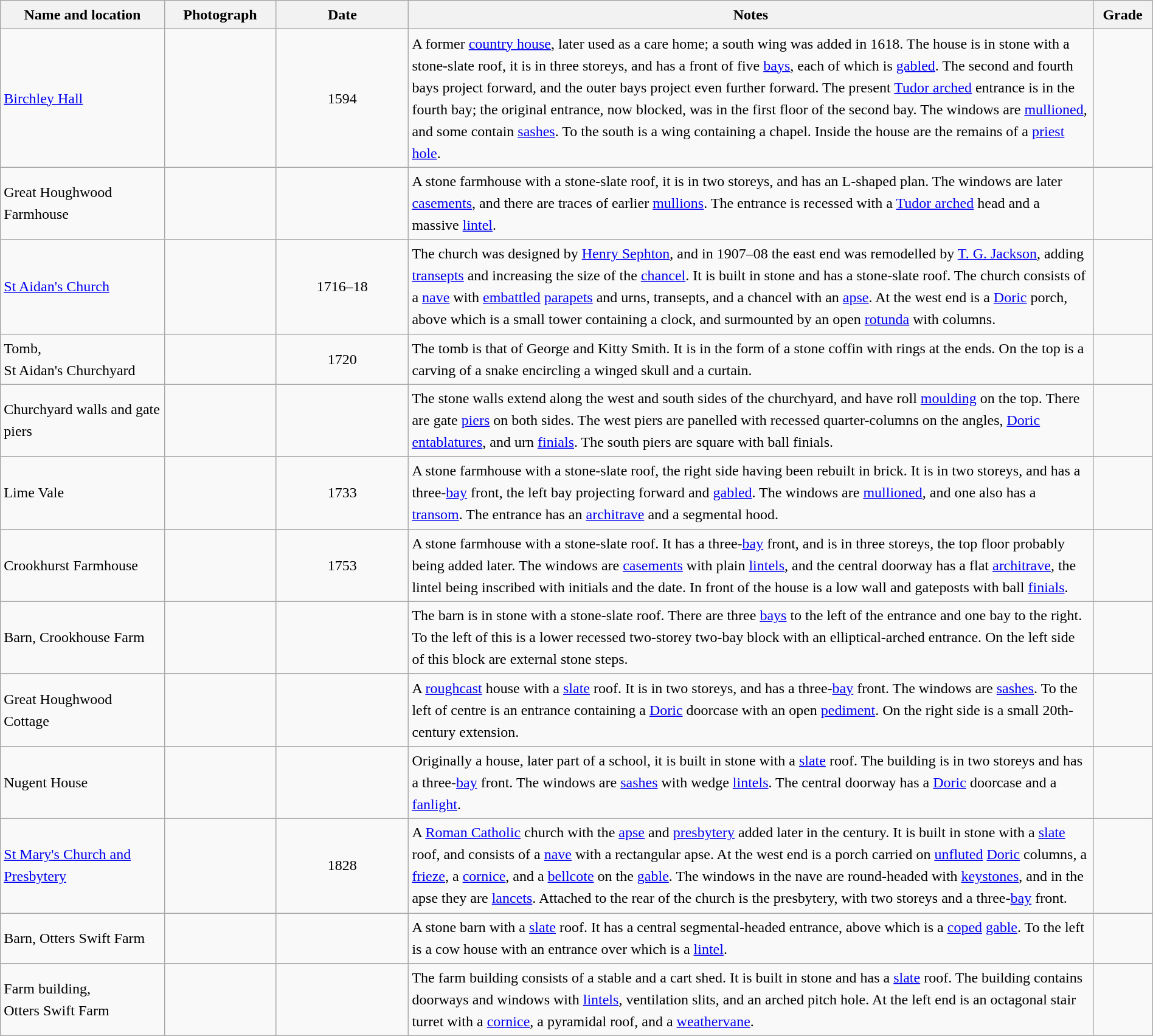<table class="wikitable sortable plainrowheaders" style="width:100%;border:0px;text-align:left;line-height:150%;">
<tr>
<th scope="col"  style="width:150px">Name and location</th>
<th scope="col"  style="width:100px" class="unsortable">Photograph</th>
<th scope="col"  style="width:120px">Date</th>
<th scope="col"  style="width:650px" class="unsortable">Notes</th>
<th scope="col"  style="width:50px">Grade</th>
</tr>
<tr>
<td><a href='#'>Birchley Hall</a><br><small></small></td>
<td></td>
<td align="center">1594</td>
<td>A former <a href='#'>country house</a>, later used as a care home; a south wing was added in 1618.  The house is in stone with a stone-slate roof, it is in three storeys, and has a front of five <a href='#'>bays</a>, each of which is <a href='#'>gabled</a>.  The second and fourth bays project forward, and the outer bays project even further forward.  The present <a href='#'>Tudor arched</a> entrance is in the fourth bay; the original entrance, now blocked, was in the first floor of the second bay.  The windows are <a href='#'>mullioned</a>, and some contain <a href='#'>sashes</a>.  To the south is a wing containing a chapel.  Inside the house are the remains of a <a href='#'>priest hole</a>.</td>
<td align="center" ></td>
</tr>
<tr>
<td>Great Houghwood Farmhouse<br><small></small></td>
<td></td>
<td align="center"></td>
<td>A stone farmhouse with a stone-slate roof, it is in two storeys, and has an L-shaped plan.  The windows are later <a href='#'>casements</a>, and there are traces of earlier <a href='#'>mullions</a>.  The entrance is recessed with a <a href='#'>Tudor arched</a> head and a massive <a href='#'>lintel</a>.</td>
<td align="center" ></td>
</tr>
<tr>
<td><a href='#'>St Aidan's Church</a><br><small></small></td>
<td></td>
<td align="center">1716–18</td>
<td>The church was designed by <a href='#'>Henry Sephton</a>, and in 1907–08 the east end was remodelled by <a href='#'>T. G. Jackson</a>, adding <a href='#'>transepts</a> and increasing the size of the <a href='#'>chancel</a>.  It is built in stone and has a stone-slate roof.  The church consists of a <a href='#'>nave</a> with <a href='#'>embattled</a> <a href='#'>parapets</a> and urns, transepts, and a chancel with an <a href='#'>apse</a>.  At the west end is a <a href='#'>Doric</a> porch, above which is a small tower containing a clock, and surmounted by an open <a href='#'>rotunda</a> with columns.</td>
<td align="center" ></td>
</tr>
<tr>
<td>Tomb,<br>St Aidan's Churchyard<br><small></small></td>
<td></td>
<td align="center">1720</td>
<td>The tomb is that of George and Kitty Smith.  It is in the form of a stone coffin with rings at the ends.  On the top is a carving of a snake encircling a winged skull and a curtain.</td>
<td align="center" ></td>
</tr>
<tr>
<td>Churchyard walls and gate piers<br><small></small></td>
<td></td>
<td align="center"></td>
<td>The stone walls extend along the west and south sides of the churchyard, and have roll <a href='#'>moulding</a> on the top.  There are gate <a href='#'>piers</a> on both sides.  The west piers are panelled with recessed quarter-columns on the angles, <a href='#'>Doric</a> <a href='#'>entablatures</a>, and urn <a href='#'>finials</a>.  The south piers are square with ball finials.</td>
<td align="center" ></td>
</tr>
<tr>
<td>Lime Vale<br><small></small></td>
<td></td>
<td align="center">1733</td>
<td>A stone farmhouse with a stone-slate roof, the right side having been rebuilt in brick.  It is in two storeys, and has a three-<a href='#'>bay</a> front, the left bay projecting forward and <a href='#'>gabled</a>.  The windows are <a href='#'>mullioned</a>, and one also has a <a href='#'>transom</a>.  The entrance has an <a href='#'>architrave</a> and a segmental hood.</td>
<td align="center" ></td>
</tr>
<tr>
<td>Crookhurst Farmhouse<br><small></small></td>
<td></td>
<td align="center">1753</td>
<td>A stone farmhouse with a stone-slate roof.  It has a three-<a href='#'>bay</a> front, and is in three storeys, the top floor probably being added later.  The windows are <a href='#'>casements</a> with plain <a href='#'>lintels</a>, and the central doorway has a flat <a href='#'>architrave</a>, the lintel being inscribed with initials and the date.  In front of the house is a low wall and gateposts with ball <a href='#'>finials</a>.</td>
<td align="center" ></td>
</tr>
<tr>
<td>Barn, Crookhouse Farm<br><small></small></td>
<td></td>
<td align="center"></td>
<td>The barn is in stone with a stone-slate roof.  There are three <a href='#'>bays</a> to the left of the entrance and one bay to the right.  To the left of this is a lower recessed two-storey two-bay block with an elliptical-arched entrance.  On the left side of this block are external stone steps.</td>
<td align="center" ></td>
</tr>
<tr>
<td>Great Houghwood Cottage<br><small></small></td>
<td></td>
<td align="center"></td>
<td>A <a href='#'>roughcast</a> house with a <a href='#'>slate</a> roof.  It is in two storeys, and has a three-<a href='#'>bay</a> front.  The windows are <a href='#'>sashes</a>.  To the left of centre is an entrance containing a <a href='#'>Doric</a> doorcase with an open <a href='#'>pediment</a>.  On the right side is a small 20th-century extension.</td>
<td align="center" ></td>
</tr>
<tr>
<td>Nugent House<br><small></small></td>
<td></td>
<td align="center"></td>
<td>Originally a house, later part of a school, it is built in stone with a <a href='#'>slate</a> roof.  The building is in two storeys and has a three-<a href='#'>bay</a> front.  The windows are <a href='#'>sashes</a> with wedge <a href='#'>lintels</a>.  The central doorway has a <a href='#'>Doric</a> doorcase and a <a href='#'>fanlight</a>.</td>
<td align="center" ></td>
</tr>
<tr>
<td><a href='#'>St Mary's Church and Presbytery</a><br><small></small></td>
<td></td>
<td align="center">1828</td>
<td>A <a href='#'>Roman Catholic</a> church with the <a href='#'>apse</a> and <a href='#'>presbytery</a> added later in the century.  It is built in stone with a <a href='#'>slate</a> roof, and consists of a <a href='#'>nave</a> with a rectangular apse.  At the west end is a porch carried on <a href='#'>unfluted</a> <a href='#'>Doric</a> columns, a <a href='#'>frieze</a>, a <a href='#'>cornice</a>, and a <a href='#'>bellcote</a> on the <a href='#'>gable</a>.  The windows in the nave are round-headed with <a href='#'>keystones</a>, and in the apse they are <a href='#'>lancets</a>.  Attached to the rear of the church is the presbytery, with two storeys and a three-<a href='#'>bay</a> front.</td>
<td align="center" ></td>
</tr>
<tr>
<td>Barn, Otters Swift Farm<br><small></small></td>
<td></td>
<td align="center"></td>
<td>A stone barn with a <a href='#'>slate</a> roof.  It has a central segmental-headed entrance, above which is a <a href='#'>coped</a> <a href='#'>gable</a>.  To the left is a cow house with an entrance over which is a <a href='#'>lintel</a>.</td>
<td align="center" ></td>
</tr>
<tr>
<td>Farm building,<br> Otters Swift Farm<br><small></small></td>
<td></td>
<td align="center"></td>
<td>The farm building consists of a stable and a cart shed.  It is built in stone and has a <a href='#'>slate</a> roof.  The building contains doorways and windows with <a href='#'>lintels</a>, ventilation slits, and an arched pitch hole.  At the left end is an octagonal stair turret with a <a href='#'>cornice</a>, a pyramidal roof, and a <a href='#'>weathervane</a>.</td>
<td align="center" ></td>
</tr>
<tr>
</tr>
</table>
